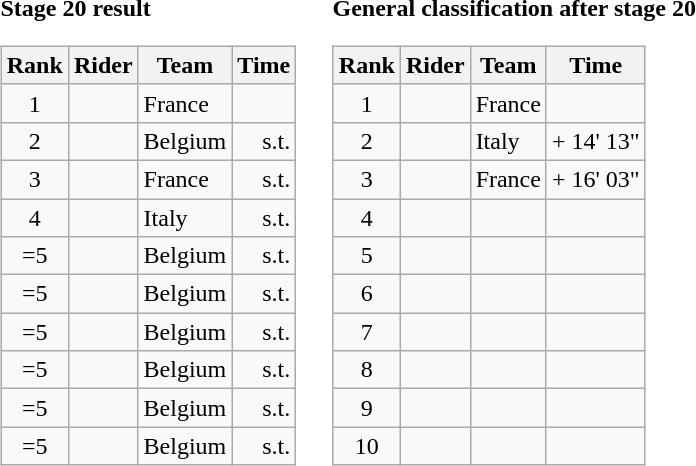<table>
<tr>
<td><strong>Stage 20 result</strong><br><table class="wikitable">
<tr>
<th scope="col">Rank</th>
<th scope="col">Rider</th>
<th scope="col">Team</th>
<th scope="col">Time</th>
</tr>
<tr>
<td style="text-align:center;">1</td>
<td></td>
<td>France</td>
<td style="text-align:right;"></td>
</tr>
<tr>
<td style="text-align:center;">2</td>
<td></td>
<td>Belgium</td>
<td style="text-align:right;">s.t.</td>
</tr>
<tr>
<td style="text-align:center;">3</td>
<td></td>
<td>France</td>
<td style="text-align:right;">s.t.</td>
</tr>
<tr>
<td style="text-align:center;">4</td>
<td></td>
<td>Italy</td>
<td style="text-align:right;">s.t.</td>
</tr>
<tr>
<td style="text-align:center;">=5</td>
<td></td>
<td>Belgium</td>
<td style="text-align:right;">s.t.</td>
</tr>
<tr>
<td style="text-align:center;">=5</td>
<td></td>
<td>Belgium</td>
<td style="text-align:right;">s.t.</td>
</tr>
<tr>
<td style="text-align:center;">=5</td>
<td></td>
<td>Belgium</td>
<td style="text-align:right;">s.t.</td>
</tr>
<tr>
<td style="text-align:center;">=5</td>
<td></td>
<td>Belgium</td>
<td style="text-align:right;">s.t.</td>
</tr>
<tr>
<td style="text-align:center;">=5</td>
<td></td>
<td>Belgium</td>
<td style="text-align:right;">s.t.</td>
</tr>
<tr>
<td style="text-align:center;">=5</td>
<td></td>
<td>Belgium</td>
<td style="text-align:right;">s.t.</td>
</tr>
</table>
</td>
<td></td>
<td><strong>General classification after stage 20</strong><br><table class="wikitable">
<tr>
<th scope="col">Rank</th>
<th scope="col">Rider</th>
<th scope="col">Team</th>
<th scope="col">Time</th>
</tr>
<tr>
<td style="text-align:center;">1</td>
<td></td>
<td>France</td>
<td style="text-align:right;"></td>
</tr>
<tr>
<td style="text-align:center;">2</td>
<td></td>
<td>Italy</td>
<td style="text-align:right;">+ 14' 13"</td>
</tr>
<tr>
<td style="text-align:center;">3</td>
<td></td>
<td>France</td>
<td style="text-align:right;">+ 16' 03"</td>
</tr>
<tr>
<td style="text-align:center;">4</td>
<td></td>
<td></td>
<td></td>
</tr>
<tr>
<td style="text-align:center;">5</td>
<td></td>
<td></td>
<td></td>
</tr>
<tr>
<td style="text-align:center;">6</td>
<td></td>
<td></td>
<td></td>
</tr>
<tr>
<td style="text-align:center;">7</td>
<td></td>
<td></td>
<td></td>
</tr>
<tr>
<td style="text-align:center;">8</td>
<td></td>
<td></td>
<td></td>
</tr>
<tr>
<td style="text-align:center;">9</td>
<td></td>
<td></td>
<td></td>
</tr>
<tr>
<td style="text-align:center;">10</td>
<td></td>
<td></td>
<td></td>
</tr>
</table>
</td>
</tr>
</table>
